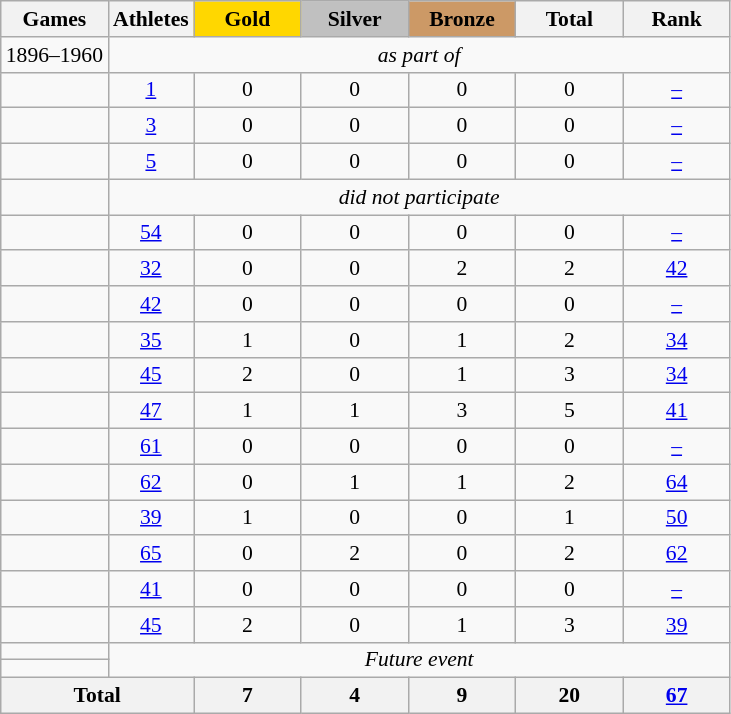<table class="wikitable" style="text-align:center; font-size:90%;">
<tr>
<th>Games</th>
<th>Athletes</th>
<td style="background:gold; width:4.5em; font-weight:bold;">Gold</td>
<td style="background:silver; width:4.5em; font-weight:bold;">Silver</td>
<td style="background:#cc9966; width:4.5em; font-weight:bold;">Bronze</td>
<th style="width:4.5em; font-weight:bold;">Total</th>
<th style="width:4.5em; font-weight:bold;">Rank</th>
</tr>
<tr>
<td align=left>1896–1960</td>
<td colspan=6><em>as part of </em></td>
</tr>
<tr>
<td align=left></td>
<td><a href='#'>1</a></td>
<td>0</td>
<td>0</td>
<td>0</td>
<td>0</td>
<td><a href='#'>–</a></td>
</tr>
<tr>
<td align=left></td>
<td><a href='#'>3</a></td>
<td>0</td>
<td>0</td>
<td>0</td>
<td>0</td>
<td><a href='#'>–</a></td>
</tr>
<tr>
<td align=left></td>
<td><a href='#'>5</a></td>
<td>0</td>
<td>0</td>
<td>0</td>
<td>0</td>
<td><a href='#'>–</a></td>
</tr>
<tr>
<td align=left></td>
<td colspan=6><em>did not participate</em></td>
</tr>
<tr>
<td align=left></td>
<td><a href='#'>54</a></td>
<td>0</td>
<td>0</td>
<td>0</td>
<td>0</td>
<td><a href='#'>–</a></td>
</tr>
<tr>
<td align=left></td>
<td><a href='#'>32</a></td>
<td>0</td>
<td>0</td>
<td>2</td>
<td>2</td>
<td><a href='#'>42</a></td>
</tr>
<tr>
<td align=left></td>
<td><a href='#'>42</a></td>
<td>0</td>
<td>0</td>
<td>0</td>
<td>0</td>
<td><a href='#'>–</a></td>
</tr>
<tr>
<td align=left></td>
<td><a href='#'>35</a></td>
<td>1</td>
<td>0</td>
<td>1</td>
<td>2</td>
<td><a href='#'>34</a></td>
</tr>
<tr>
<td align=left></td>
<td><a href='#'>45</a></td>
<td>2</td>
<td>0</td>
<td>1</td>
<td>3</td>
<td><a href='#'>34</a></td>
</tr>
<tr>
<td align=left></td>
<td><a href='#'>47</a></td>
<td>1</td>
<td>1</td>
<td>3</td>
<td>5</td>
<td><a href='#'>41</a></td>
</tr>
<tr>
<td align=left></td>
<td><a href='#'>61</a></td>
<td>0</td>
<td>0</td>
<td>0</td>
<td>0</td>
<td><a href='#'>–</a></td>
</tr>
<tr>
<td align=left></td>
<td><a href='#'>62</a></td>
<td>0</td>
<td>1</td>
<td>1</td>
<td>2</td>
<td><a href='#'>64</a></td>
</tr>
<tr>
<td align=left></td>
<td><a href='#'>39</a></td>
<td>1</td>
<td>0</td>
<td>0</td>
<td>1</td>
<td><a href='#'>50</a></td>
</tr>
<tr>
<td align=left></td>
<td><a href='#'>65</a></td>
<td>0</td>
<td>2</td>
<td>0</td>
<td>2</td>
<td><a href='#'>62</a></td>
</tr>
<tr>
<td align=left></td>
<td><a href='#'>41</a></td>
<td>0</td>
<td>0</td>
<td>0</td>
<td>0</td>
<td><a href='#'>–</a></td>
</tr>
<tr>
<td align=left></td>
<td><a href='#'>45</a></td>
<td>2</td>
<td>0</td>
<td>1</td>
<td>3</td>
<td><a href='#'>39</a></td>
</tr>
<tr>
<td align=left></td>
<td colspan=6; rowspan=2><em>Future event</em></td>
</tr>
<tr>
<td align=left></td>
</tr>
<tr>
<th colspan=2>Total</th>
<th>7</th>
<th>4</th>
<th>9</th>
<th>20</th>
<th><a href='#'>67</a></th>
</tr>
</table>
